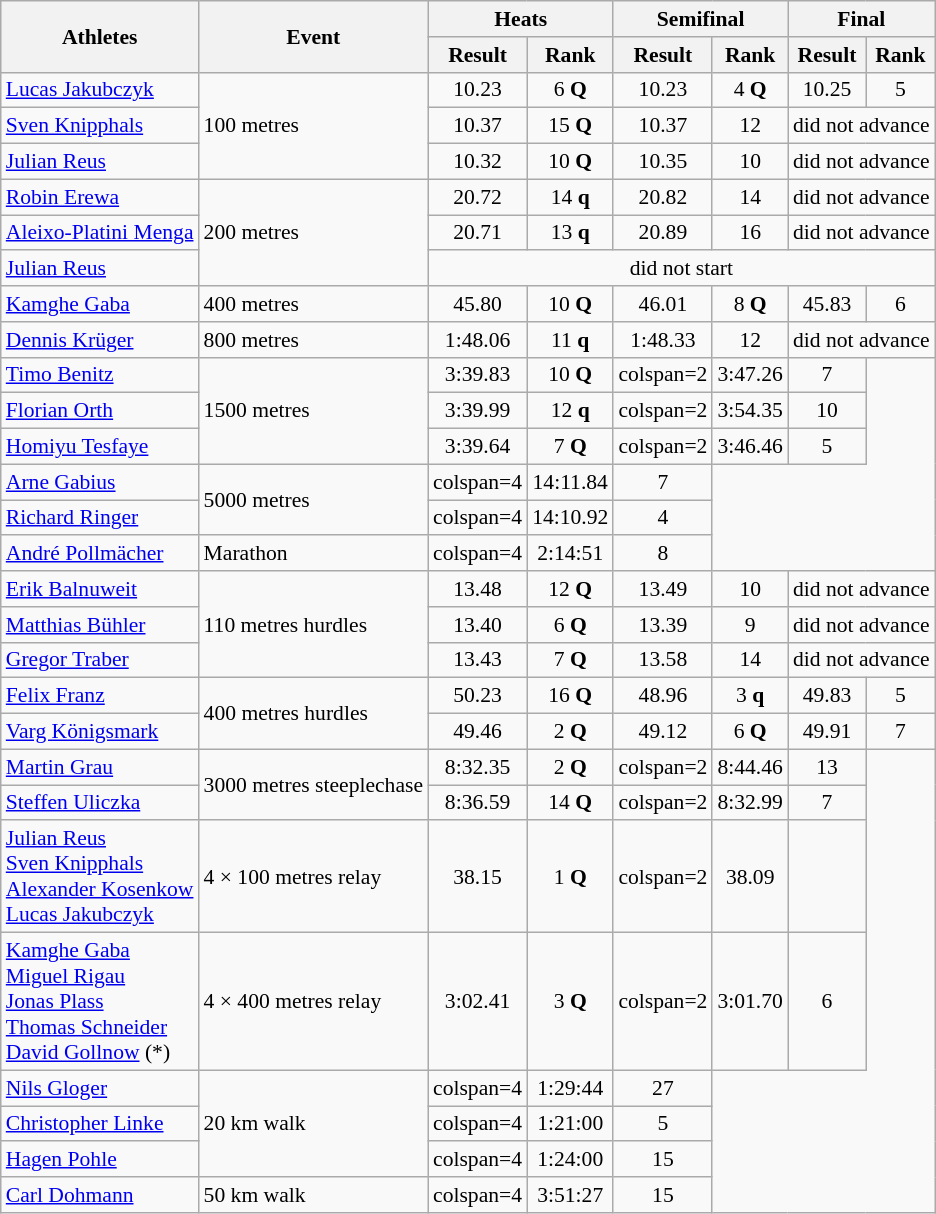<table class="wikitable" border="1" style="font-size:90%">
<tr>
<th rowspan="2">Athletes</th>
<th rowspan="2">Event</th>
<th colspan="2">Heats</th>
<th colspan="2">Semifinal</th>
<th colspan="2">Final</th>
</tr>
<tr>
<th>Result</th>
<th>Rank</th>
<th>Result</th>
<th>Rank</th>
<th>Result</th>
<th>Rank</th>
</tr>
<tr>
<td><a href='#'>Lucas Jakubczyk</a></td>
<td rowspan=3>100 metres</td>
<td align=center>10.23</td>
<td align=center>6 <strong>Q</strong></td>
<td align=center>10.23</td>
<td align=center>4 <strong>Q</strong></td>
<td align=center>10.25</td>
<td align=center>5</td>
</tr>
<tr>
<td><a href='#'>Sven Knipphals</a></td>
<td align=center>10.37</td>
<td align=center>15 <strong>Q</strong></td>
<td align=center>10.37</td>
<td align=center>12</td>
<td align=center colspan=2>did not advance</td>
</tr>
<tr>
<td><a href='#'>Julian Reus</a></td>
<td align=center>10.32</td>
<td align=center>10 <strong>Q</strong></td>
<td align=center>10.35</td>
<td align=center>10</td>
<td align=center colspan=2>did not advance</td>
</tr>
<tr>
<td><a href='#'>Robin Erewa</a></td>
<td rowspan=3>200 metres</td>
<td align=center>20.72</td>
<td align=center>14 <strong>q</strong></td>
<td align=center>20.82</td>
<td align=center>14</td>
<td align=center colspan=2>did not advance</td>
</tr>
<tr>
<td><a href='#'>Aleixo-Platini Menga</a></td>
<td align=center>20.71</td>
<td align=center>13 <strong>q</strong></td>
<td align=center>20.89</td>
<td align=center>16</td>
<td align=center colspan=2>did not advance</td>
</tr>
<tr>
<td><a href='#'>Julian Reus</a></td>
<td align=center colspan=6>did not start</td>
</tr>
<tr>
<td><a href='#'>Kamghe Gaba</a></td>
<td>400 metres</td>
<td align=center>45.80</td>
<td align=center>10 <strong>Q</strong></td>
<td align=center>46.01</td>
<td align=center>8 <strong>Q</strong></td>
<td align=center>45.83</td>
<td align=center>6</td>
</tr>
<tr>
<td><a href='#'>Dennis Krüger</a></td>
<td>800 metres</td>
<td align=center>1:48.06</td>
<td align=center>11 <strong>q</strong></td>
<td align=center>1:48.33</td>
<td align=center>12</td>
<td align=center colspan=2>did not advance</td>
</tr>
<tr>
<td><a href='#'>Timo Benitz</a></td>
<td rowspan=3>1500 metres</td>
<td align=center>3:39.83</td>
<td align=center>10 <strong>Q</strong></td>
<td>colspan=2 </td>
<td align=center>3:47.26</td>
<td align=center>7</td>
</tr>
<tr>
<td><a href='#'>Florian Orth</a></td>
<td align=center>3:39.99</td>
<td align=center>12 <strong>q</strong></td>
<td>colspan=2 </td>
<td align=center>3:54.35</td>
<td align=center>10</td>
</tr>
<tr>
<td><a href='#'>Homiyu Tesfaye</a></td>
<td align=center>3:39.64</td>
<td align=center>7 <strong>Q</strong></td>
<td>colspan=2 </td>
<td align=center>3:46.46</td>
<td align=center>5</td>
</tr>
<tr>
<td><a href='#'>Arne Gabius</a></td>
<td rowspan=2>5000 metres</td>
<td>colspan=4 </td>
<td align=center>14:11.84</td>
<td align=center>7</td>
</tr>
<tr>
<td><a href='#'>Richard Ringer</a></td>
<td>colspan=4 </td>
<td align=center>14:10.92</td>
<td align=center>4</td>
</tr>
<tr>
<td><a href='#'>André Pollmächer</a></td>
<td>Marathon</td>
<td>colspan=4 </td>
<td align=center>2:14:51</td>
<td align=center>8</td>
</tr>
<tr>
<td><a href='#'>Erik Balnuweit</a></td>
<td rowspan=3>110 metres hurdles</td>
<td align=center>13.48</td>
<td align=center>12 <strong>Q</strong></td>
<td align=center>13.49</td>
<td align=center>10</td>
<td align=center colspan=2>did not advance</td>
</tr>
<tr>
<td><a href='#'>Matthias Bühler</a></td>
<td align=center>13.40</td>
<td align=center>6 <strong>Q</strong></td>
<td align=center>13.39</td>
<td align=center>9</td>
<td align=center colspan=2>did not advance</td>
</tr>
<tr>
<td><a href='#'>Gregor Traber</a></td>
<td align=center>13.43</td>
<td align=center>7 <strong>Q</strong></td>
<td align=center>13.58</td>
<td align=center>14</td>
<td align=center colspan=2>did not advance</td>
</tr>
<tr>
<td><a href='#'>Felix Franz</a></td>
<td rowspan=2>400 metres hurdles</td>
<td align=center>50.23</td>
<td align=center>16 <strong>Q</strong></td>
<td align=center>48.96</td>
<td align=center>3 <strong>q</strong></td>
<td align=center>49.83</td>
<td align=center>5</td>
</tr>
<tr>
<td><a href='#'>Varg Königsmark</a></td>
<td align=center>49.46</td>
<td align=center>2 <strong>Q</strong></td>
<td align=center>49.12</td>
<td align=center>6 <strong>Q</strong></td>
<td align=center>49.91</td>
<td align=center>7</td>
</tr>
<tr>
<td><a href='#'>Martin Grau</a></td>
<td rowspan=2>3000 metres steeplechase</td>
<td align=center>8:32.35</td>
<td align=center>2 <strong>Q</strong></td>
<td>colspan=2 </td>
<td align=center>8:44.46</td>
<td align=center>13</td>
</tr>
<tr>
<td><a href='#'>Steffen Uliczka</a></td>
<td align=center>8:36.59</td>
<td align=center>14 <strong>Q</strong></td>
<td>colspan=2 </td>
<td align=center>8:32.99</td>
<td align=center>7</td>
</tr>
<tr>
<td><a href='#'>Julian Reus</a><br><a href='#'>Sven Knipphals</a><br><a href='#'>Alexander Kosenkow</a><br><a href='#'>Lucas Jakubczyk</a></td>
<td>4 × 100 metres relay</td>
<td align=center>38.15</td>
<td align=center>1 <strong>Q</strong></td>
<td>colspan=2 </td>
<td align=center>38.09</td>
<td align=center></td>
</tr>
<tr>
<td><a href='#'>Kamghe Gaba</a><br><a href='#'>Miguel Rigau</a><br><a href='#'>Jonas Plass</a><br><a href='#'>Thomas Schneider</a><br><a href='#'>David Gollnow</a> (*)</td>
<td>4 × 400 metres relay</td>
<td align=center>3:02.41</td>
<td align=center>3 <strong>Q</strong></td>
<td>colspan=2 </td>
<td align=center>3:01.70</td>
<td align=center>6</td>
</tr>
<tr>
<td><a href='#'>Nils Gloger</a></td>
<td rowspan=3>20 km walk</td>
<td>colspan=4 </td>
<td align=center>1:29:44</td>
<td align=center>27</td>
</tr>
<tr>
<td><a href='#'>Christopher Linke</a></td>
<td>colspan=4 </td>
<td align=center>1:21:00</td>
<td align=center>5</td>
</tr>
<tr>
<td><a href='#'>Hagen Pohle</a></td>
<td>colspan=4 </td>
<td align=center>1:24:00</td>
<td align=center>15</td>
</tr>
<tr>
<td><a href='#'>Carl Dohmann</a></td>
<td>50 km walk</td>
<td>colspan=4 </td>
<td align=center>3:51:27</td>
<td align=center>15</td>
</tr>
</table>
